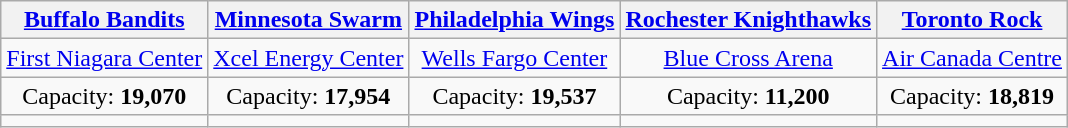<table class="wikitable" style="text-align:center">
<tr>
<th><a href='#'>Buffalo Bandits</a></th>
<th><a href='#'>Minnesota Swarm</a></th>
<th><a href='#'>Philadelphia Wings</a></th>
<th><a href='#'>Rochester Knighthawks</a></th>
<th><a href='#'>Toronto Rock</a></th>
</tr>
<tr>
<td><a href='#'>First Niagara Center</a></td>
<td><a href='#'>Xcel Energy Center</a></td>
<td><a href='#'>Wells Fargo Center</a></td>
<td><a href='#'>Blue Cross Arena</a></td>
<td><a href='#'>Air Canada Centre</a></td>
</tr>
<tr>
<td>Capacity: <strong>19,070</strong></td>
<td>Capacity: <strong>17,954</strong></td>
<td>Capacity: <strong>19,537</strong></td>
<td>Capacity: <strong>11,200</strong></td>
<td>Capacity: <strong>18,819</strong></td>
</tr>
<tr>
<td></td>
<td></td>
<td></td>
<td></td>
<td></td>
</tr>
</table>
